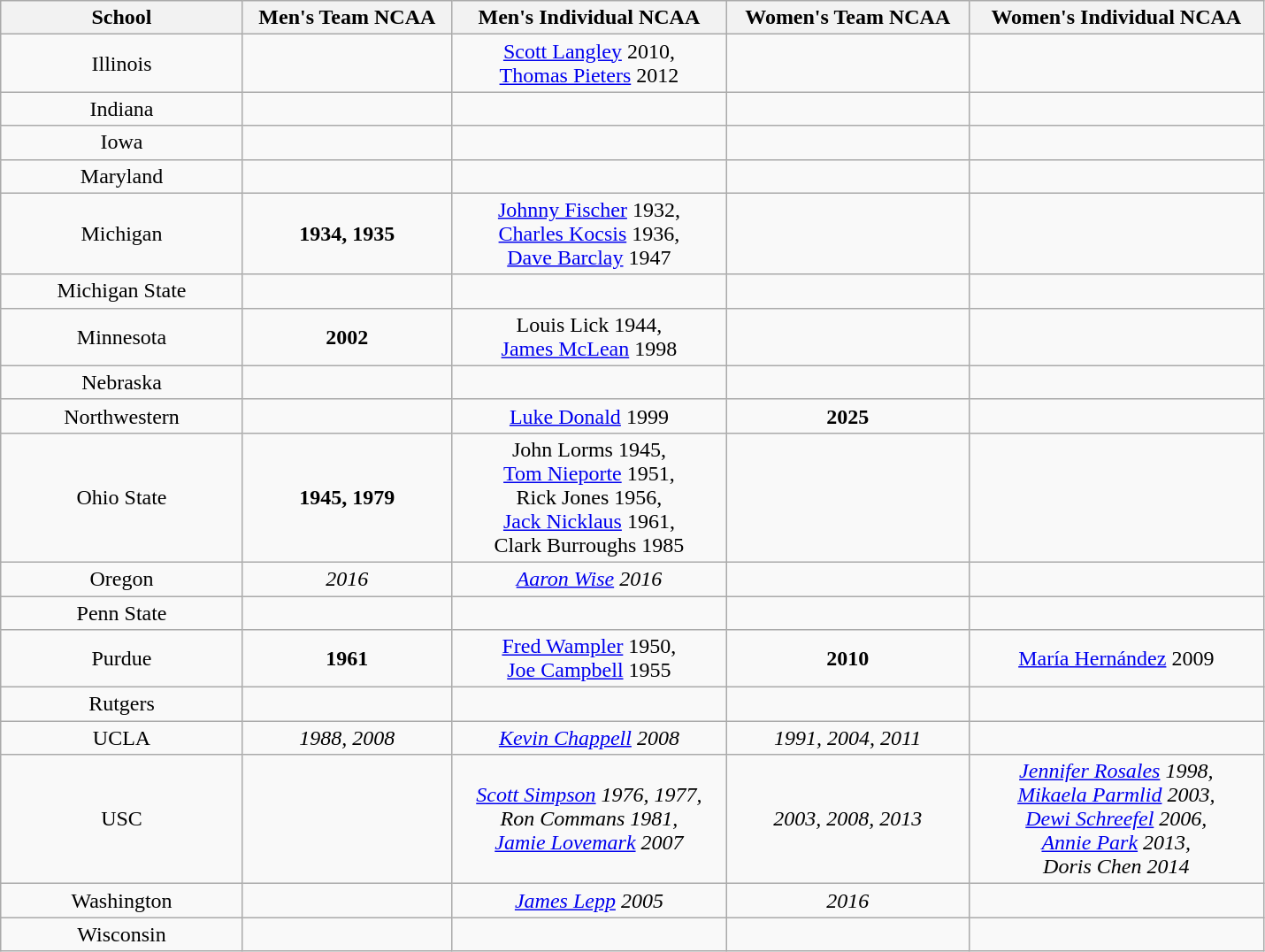<table class="wikitable sortable" style="text-align: center;">
<tr>
<th style="width:175px;">School</th>
<th style="width:150px;">Men's Team NCAA</th>
<th style="width:200px;">Men's Individual NCAA</th>
<th style="width:175px;">Women's Team NCAA</th>
<th style="width:215px;">Women's Individual NCAA</th>
</tr>
<tr>
<td>Illinois</td>
<td></td>
<td><a href='#'>Scott Langley</a> 2010,<br><a href='#'>Thomas Pieters</a> 2012</td>
<td></td>
<td></td>
</tr>
<tr>
<td>Indiana</td>
<td></td>
<td></td>
<td></td>
<td></td>
</tr>
<tr>
<td>Iowa</td>
<td></td>
<td></td>
<td></td>
<td></td>
</tr>
<tr>
<td>Maryland</td>
<td></td>
<td></td>
<td></td>
<td></td>
</tr>
<tr>
<td>Michigan</td>
<td><strong>1934, 1935</strong></td>
<td><a href='#'>Johnny Fischer</a> 1932,<br><a href='#'>Charles Kocsis</a> 1936,<br><a href='#'>Dave Barclay</a> 1947</td>
<td></td>
<td></td>
</tr>
<tr>
<td>Michigan State</td>
<td></td>
<td></td>
<td></td>
<td></td>
</tr>
<tr>
<td>Minnesota</td>
<td><strong>2002</strong></td>
<td>Louis Lick 1944,<br><a href='#'>James McLean</a> 1998</td>
<td></td>
<td></td>
</tr>
<tr>
<td>Nebraska</td>
<td></td>
<td></td>
<td></td>
<td></td>
</tr>
<tr>
<td>Northwestern</td>
<td></td>
<td><a href='#'>Luke Donald</a> 1999</td>
<td><strong>2025</strong></td>
<td></td>
</tr>
<tr>
<td>Ohio State</td>
<td><strong>1945, 1979</strong></td>
<td>John Lorms 1945,<br><a href='#'>Tom Nieporte</a> 1951,<br>Rick Jones 1956,<br><a href='#'>Jack Nicklaus</a> 1961,<br>Clark Burroughs 1985</td>
<td></td>
<td></td>
</tr>
<tr>
<td>Oregon</td>
<td><em>2016</em></td>
<td><em><a href='#'>Aaron Wise</a> 2016</em></td>
<td></td>
<td></td>
</tr>
<tr>
<td>Penn State</td>
<td></td>
<td></td>
<td></td>
<td></td>
</tr>
<tr>
<td>Purdue</td>
<td><strong>1961</strong></td>
<td><a href='#'>Fred Wampler</a> 1950,<br><a href='#'>Joe Campbell</a> 1955</td>
<td><strong>2010</strong></td>
<td><a href='#'>María Hernández</a> 2009</td>
</tr>
<tr>
<td>Rutgers</td>
<td></td>
<td></td>
<td></td>
<td></td>
</tr>
<tr>
<td>UCLA</td>
<td><em>1988, 2008</em></td>
<td><em><a href='#'>Kevin Chappell</a> 2008</em></td>
<td><em>1991, 2004, 2011</em></td>
<td></td>
</tr>
<tr>
<td>USC</td>
<td></td>
<td><em><a href='#'>Scott Simpson</a> 1976, 1977,<br>Ron Commans 1981,<br><a href='#'>Jamie Lovemark</a> 2007</em></td>
<td><em>2003, 2008, 2013</em></td>
<td><em><a href='#'>Jennifer Rosales</a> 1998,<br><a href='#'>Mikaela Parmlid</a> 2003,<br><a href='#'>Dewi Schreefel</a> 2006,<br><a href='#'>Annie Park</a> 2013,<br>Doris Chen 2014</em></td>
</tr>
<tr>
<td>Washington</td>
<td></td>
<td><em><a href='#'>James Lepp</a> 2005</em></td>
<td><em>2016</em></td>
<td></td>
</tr>
<tr>
<td>Wisconsin</td>
<td></td>
<td></td>
<td></td>
<td></td>
</tr>
</table>
